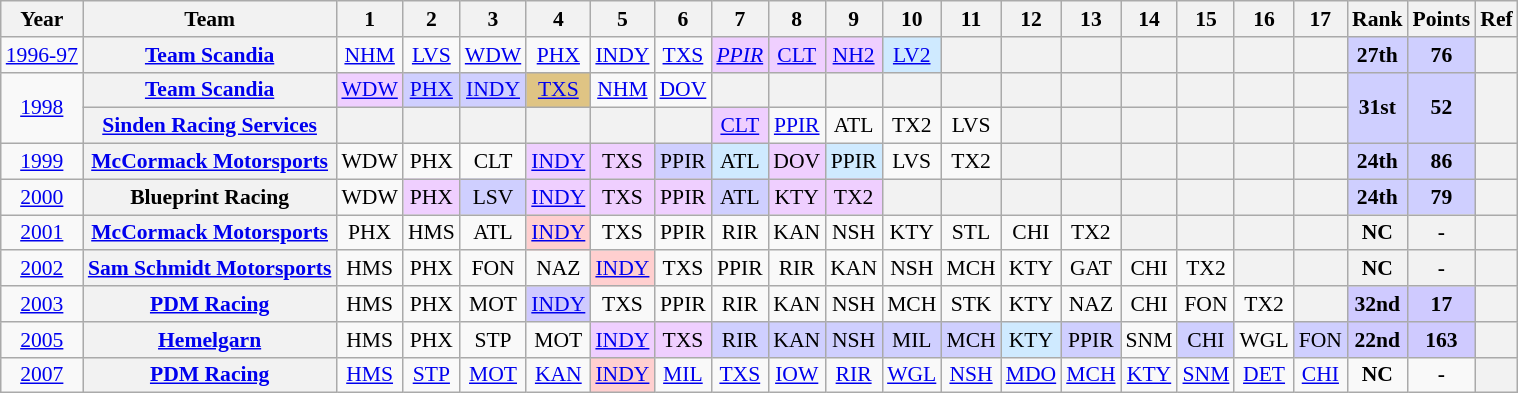<table class="wikitable" style="text-align:center; font-size:90%">
<tr>
<th>Year</th>
<th>Team</th>
<th>1</th>
<th>2</th>
<th>3</th>
<th>4</th>
<th>5</th>
<th>6</th>
<th>7</th>
<th>8</th>
<th>9</th>
<th>10</th>
<th>11</th>
<th>12</th>
<th>13</th>
<th>14</th>
<th>15</th>
<th>16</th>
<th>17</th>
<th>Rank</th>
<th>Points</th>
<th>Ref</th>
</tr>
<tr>
<td><a href='#'>1996-97</a></td>
<th><a href='#'>Team Scandia</a></th>
<td><a href='#'>NHM</a></td>
<td><a href='#'>LVS</a></td>
<td><a href='#'>WDW</a></td>
<td><a href='#'>PHX</a></td>
<td><a href='#'>INDY</a></td>
<td><a href='#'>TXS</a></td>
<td style="background:#EFCFFF;"><em><a href='#'>PPIR</a></em><br></td>
<td style="background:#EFCFFF;"><a href='#'>CLT</a><br></td>
<td style="background:#EFCFFF;"><a href='#'>NH2</a><br></td>
<td style="background:#CFEAFF;"><a href='#'>LV2</a><br></td>
<th></th>
<th></th>
<th></th>
<th></th>
<th></th>
<th></th>
<th></th>
<th style="background:#CFCFFF;"><strong>27th</strong></th>
<th style="background:#CFCFFF;"><strong>76</strong></th>
<th></th>
</tr>
<tr>
<td rowspan=2><a href='#'>1998</a></td>
<th><a href='#'>Team Scandia</a></th>
<td style="background:#EFCFFF;"><a href='#'>WDW</a><br></td>
<td style="background:#CFCFFF;"><a href='#'>PHX</a><br></td>
<td style="background:#CFCFFF;"><a href='#'>INDY</a><br></td>
<td style="background:#DFC484;"><a href='#'>TXS</a>  <br></td>
<td><a href='#'>NHM</a></td>
<td><a href='#'>DOV</a></td>
<th></th>
<th></th>
<th></th>
<th></th>
<th></th>
<th></th>
<th></th>
<th></th>
<th></th>
<th></th>
<th></th>
<th rowspan=2 style="background:#CFCFFF;"><strong>31st</strong></th>
<th rowspan=2 style="background:#CFCFFF;"><strong>52</strong></th>
<th rowspan=2></th>
</tr>
<tr>
<th><a href='#'>Sinden Racing Services</a></th>
<th></th>
<th></th>
<th></th>
<th></th>
<th></th>
<th></th>
<td style="background:#EFCFFF;"><a href='#'>CLT</a><br></td>
<td><a href='#'>PPIR</a></td>
<td>ATL</td>
<td>TX2</td>
<td>LVS</td>
<th></th>
<th></th>
<th></th>
<th></th>
<th></th>
<th></th>
</tr>
<tr>
<td><a href='#'>1999</a></td>
<th><a href='#'>McCormack Motorsports</a></th>
<td>WDW</td>
<td>PHX</td>
<td>CLT</td>
<td style="background:#EFCFFF;"><a href='#'>INDY</a><br></td>
<td style="background:#EFCFFF;">TXS<br></td>
<td style="background:#CFCFFF;">PPIR<br></td>
<td style="background:#CFEAFF;">ATL<br></td>
<td style="background:#EFCFFF;">DOV<br></td>
<td style="background:#CFEAFF;">PPIR<br></td>
<td>LVS</td>
<td>TX2</td>
<th></th>
<th></th>
<th></th>
<th></th>
<th></th>
<th></th>
<th style="background:#CFCFFF;"><strong>24th</strong></th>
<th style="background:#CFCFFF;"><strong>86</strong></th>
<th></th>
</tr>
<tr>
<td><a href='#'>2000</a></td>
<th>Blueprint Racing</th>
<td>WDW</td>
<td style="background:#EFCFFF;">PHX<br></td>
<td style="background:#CFCFFF;">LSV<br></td>
<td style="background:#EFCFFF;"><a href='#'>INDY</a><br></td>
<td style="background:#EFCFFF;">TXS<br></td>
<td style="background:#EFCFFF;">PPIR<br></td>
<td style="background:#CFCFFF;">ATL<br></td>
<td style="background:#EFCFFF;">KTY<br></td>
<td style="background:#EFCFFF;">TX2<br></td>
<th></th>
<th></th>
<th></th>
<th></th>
<th></th>
<th></th>
<th></th>
<th></th>
<th style="background:#CFCFFF;"><strong>24th</strong></th>
<th style="background:#CFCFFF;"><strong>79</strong></th>
<th></th>
</tr>
<tr>
<td><a href='#'>2001</a></td>
<th><a href='#'>McCormack Motorsports</a></th>
<td>PHX</td>
<td>HMS</td>
<td>ATL</td>
<td style="background:#FFCFCF;"><a href='#'>INDY</a><br></td>
<td>TXS</td>
<td>PPIR</td>
<td>RIR</td>
<td>KAN</td>
<td>NSH</td>
<td>KTY</td>
<td>STL</td>
<td>CHI</td>
<td>TX2</td>
<th></th>
<th></th>
<th></th>
<th></th>
<th><strong>NC</strong></th>
<th><strong>-</strong></th>
<th></th>
</tr>
<tr>
<td><a href='#'>2002</a></td>
<th><a href='#'>Sam Schmidt Motorsports</a></th>
<td>HMS</td>
<td>PHX</td>
<td>FON</td>
<td>NAZ</td>
<td style="background:#FFCFCF;"><a href='#'>INDY</a><br></td>
<td>TXS</td>
<td>PPIR</td>
<td>RIR</td>
<td>KAN</td>
<td>NSH</td>
<td>MCH</td>
<td>KTY</td>
<td>GAT</td>
<td>CHI</td>
<td>TX2</td>
<th></th>
<th></th>
<th><strong>NC</strong></th>
<th><strong>-</strong></th>
<th></th>
</tr>
<tr>
<td><a href='#'>2003</a></td>
<th><a href='#'>PDM Racing</a></th>
<td>HMS</td>
<td>PHX</td>
<td>MOT</td>
<td style="background:#CFCAFF;"><a href='#'>INDY</a><br></td>
<td>TXS</td>
<td>PPIR</td>
<td>RIR</td>
<td>KAN</td>
<td>NSH</td>
<td>MCH</td>
<td>STK</td>
<td>KTY</td>
<td>NAZ</td>
<td>CHI</td>
<td>FON</td>
<td>TX2</td>
<th></th>
<th style="background:#CFCAFF;"><strong>32nd</strong></th>
<th style="background:#CFCAFF;"><strong>17</strong></th>
<th></th>
</tr>
<tr>
<td><a href='#'>2005</a></td>
<th><a href='#'>Hemelgarn</a></th>
<td>HMS</td>
<td>PHX</td>
<td>STP</td>
<td>MOT</td>
<td style="background:#EFCFFF;"><a href='#'>INDY</a><br></td>
<td style="background:#EFCFFF;">TXS<br></td>
<td style="background:#CFCFFF;">RIR<br></td>
<td style="background:#CFCFFF;">KAN<br></td>
<td style="background:#CFCFFF;">NSH<br></td>
<td style="background:#CFCFFF;">MIL<br></td>
<td style="background:#CFCFFF;">MCH<br></td>
<td style="background:#CFEAFF;">KTY<br></td>
<td style="background:#CFCFFF;">PPIR<br></td>
<td>SNM</td>
<td style="background:#CFCFFF;">CHI<br></td>
<td>WGL</td>
<td style="background:#CFCFFF;">FON<br></td>
<th style="background:#CFCAFF;"><strong>22nd</strong></th>
<th style="background:#CFCAFF;"><strong>163</strong></th>
<th></th>
</tr>
<tr>
<td><a href='#'>2007</a></td>
<th><a href='#'>PDM Racing</a></th>
<td><a href='#'>HMS</a></td>
<td><a href='#'>STP</a></td>
<td><a href='#'>MOT</a></td>
<td><a href='#'>KAN</a></td>
<td style="background:#FFCFCF;"><a href='#'>INDY</a><br></td>
<td><a href='#'>MIL</a></td>
<td><a href='#'>TXS</a></td>
<td><a href='#'>IOW</a></td>
<td><a href='#'>RIR</a></td>
<td><a href='#'>WGL</a></td>
<td><a href='#'>NSH</a></td>
<td><a href='#'>MDO</a></td>
<td><a href='#'>MCH</a></td>
<td><a href='#'>KTY</a></td>
<td><a href='#'>SNM</a></td>
<td><a href='#'>DET</a></td>
<td><a href='#'>CHI</a></td>
<td><strong>NC</strong></td>
<td><strong>-</strong></td>
<th></th>
</tr>
</table>
